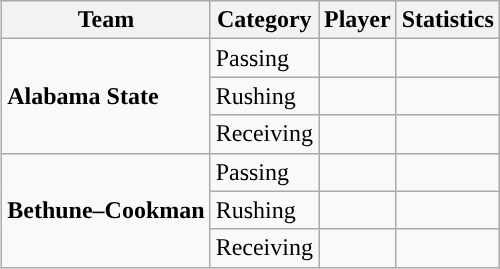<table class="wikitable" style="float: right;">
<tr>
<th>Team</th>
<th>Category</th>
<th>Player</th>
<th>Statistics</th>
</tr>
<tr>
<td rowspan=3><strong>Alabama State</strong></td>
<td>Passing</td>
<td></td>
<td></td>
</tr>
<tr>
<td>Rushing</td>
<td></td>
<td></td>
</tr>
<tr>
<td>Receiving</td>
<td></td>
<td></td>
</tr>
<tr>
<td rowspan=3><strong>Bethune–Cookman</strong></td>
<td>Passing</td>
<td></td>
<td></td>
</tr>
<tr>
<td>Rushing</td>
<td></td>
<td></td>
</tr>
<tr>
<td>Receiving</td>
<td></td>
<td></td>
</tr>
</table>
